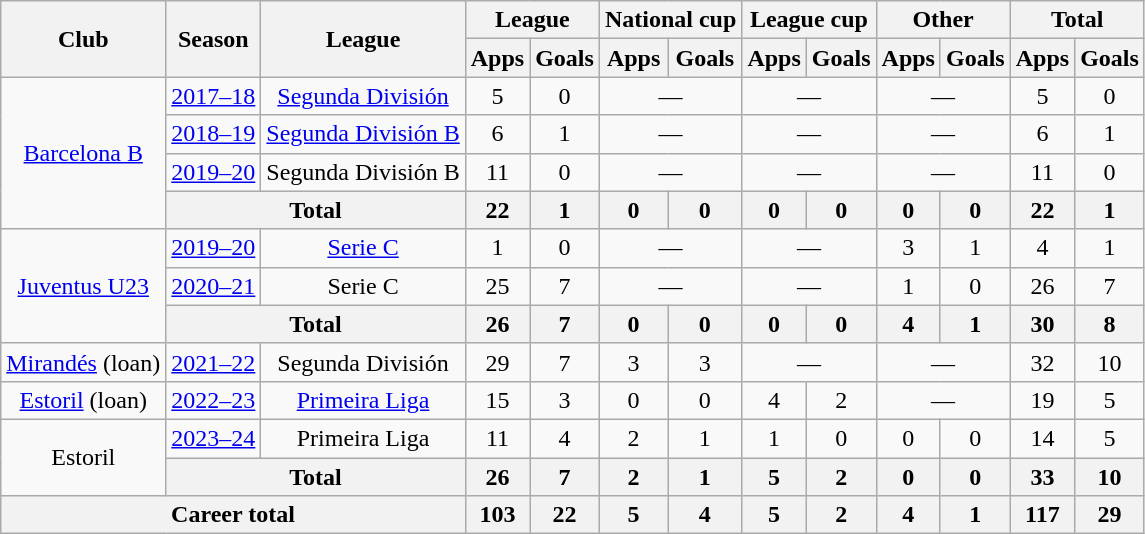<table class="wikitable" style="text-align:center;">
<tr>
<th rowspan="2">Club</th>
<th rowspan="2">Season</th>
<th rowspan="2">League</th>
<th colspan="2">League</th>
<th colspan="2">National cup</th>
<th colspan="2">League cup</th>
<th colspan="2">Other</th>
<th colspan="2">Total</th>
</tr>
<tr>
<th>Apps</th>
<th>Goals</th>
<th>Apps</th>
<th>Goals</th>
<th>Apps</th>
<th>Goals</th>
<th>Apps</th>
<th>Goals</th>
<th>Apps</th>
<th>Goals</th>
</tr>
<tr>
<td rowspan="4"><a href='#'>Barcelona B</a></td>
<td><a href='#'>2017–18</a></td>
<td><a href='#'>Segunda División</a></td>
<td>5</td>
<td>0</td>
<td colspan="2">—</td>
<td colspan="2">—</td>
<td colspan="2">—</td>
<td>5</td>
<td>0</td>
</tr>
<tr>
<td><a href='#'>2018–19</a></td>
<td><a href='#'>Segunda División B</a></td>
<td>6</td>
<td>1</td>
<td colspan="2">—</td>
<td colspan="2">—</td>
<td colspan="2">—</td>
<td>6</td>
<td>1</td>
</tr>
<tr>
<td><a href='#'>2019–20</a></td>
<td>Segunda División B</td>
<td>11</td>
<td>0</td>
<td colspan="2">—</td>
<td colspan="2">—</td>
<td colspan="2">—</td>
<td>11</td>
<td>0</td>
</tr>
<tr>
<th colspan="2">Total</th>
<th>22</th>
<th>1</th>
<th>0</th>
<th>0</th>
<th>0</th>
<th>0</th>
<th>0</th>
<th>0</th>
<th>22</th>
<th>1</th>
</tr>
<tr>
<td rowspan="3"><a href='#'>Juventus U23</a></td>
<td><a href='#'>2019–20</a></td>
<td><a href='#'>Serie C</a></td>
<td>1</td>
<td>0</td>
<td colspan="2">—</td>
<td colspan="2">—</td>
<td>3</td>
<td>1</td>
<td>4</td>
<td>1</td>
</tr>
<tr>
<td><a href='#'>2020–21</a></td>
<td>Serie C</td>
<td>25</td>
<td>7</td>
<td colspan="2">—</td>
<td colspan="2">—</td>
<td>1</td>
<td>0</td>
<td>26</td>
<td>7</td>
</tr>
<tr>
<th colspan="2">Total</th>
<th>26</th>
<th>7</th>
<th>0</th>
<th>0</th>
<th>0</th>
<th>0</th>
<th>4</th>
<th>1</th>
<th>30</th>
<th>8</th>
</tr>
<tr>
<td><a href='#'>Mirandés</a> (loan)</td>
<td><a href='#'>2021–22</a></td>
<td>Segunda División</td>
<td>29</td>
<td>7</td>
<td>3</td>
<td>3</td>
<td colspan="2">—</td>
<td colspan="2">—</td>
<td>32</td>
<td>10</td>
</tr>
<tr>
<td><a href='#'>Estoril</a> (loan)</td>
<td><a href='#'>2022–23</a></td>
<td><a href='#'>Primeira Liga</a></td>
<td>15</td>
<td>3</td>
<td>0</td>
<td>0</td>
<td>4</td>
<td>2</td>
<td colspan="2">—</td>
<td>19</td>
<td>5</td>
</tr>
<tr>
<td rowspan="2">Estoril</td>
<td><a href='#'>2023–24</a></td>
<td>Primeira Liga</td>
<td>11</td>
<td>4</td>
<td>2</td>
<td>1</td>
<td>1</td>
<td>0</td>
<td>0</td>
<td>0</td>
<td>14</td>
<td>5</td>
</tr>
<tr>
<th colspan="2">Total</th>
<th>26</th>
<th>7</th>
<th>2</th>
<th>1</th>
<th>5</th>
<th>2</th>
<th>0</th>
<th>0</th>
<th>33</th>
<th>10</th>
</tr>
<tr>
<th colspan="3">Career total</th>
<th>103</th>
<th>22</th>
<th>5</th>
<th>4</th>
<th>5</th>
<th>2</th>
<th>4</th>
<th>1</th>
<th>117</th>
<th>29</th>
</tr>
</table>
